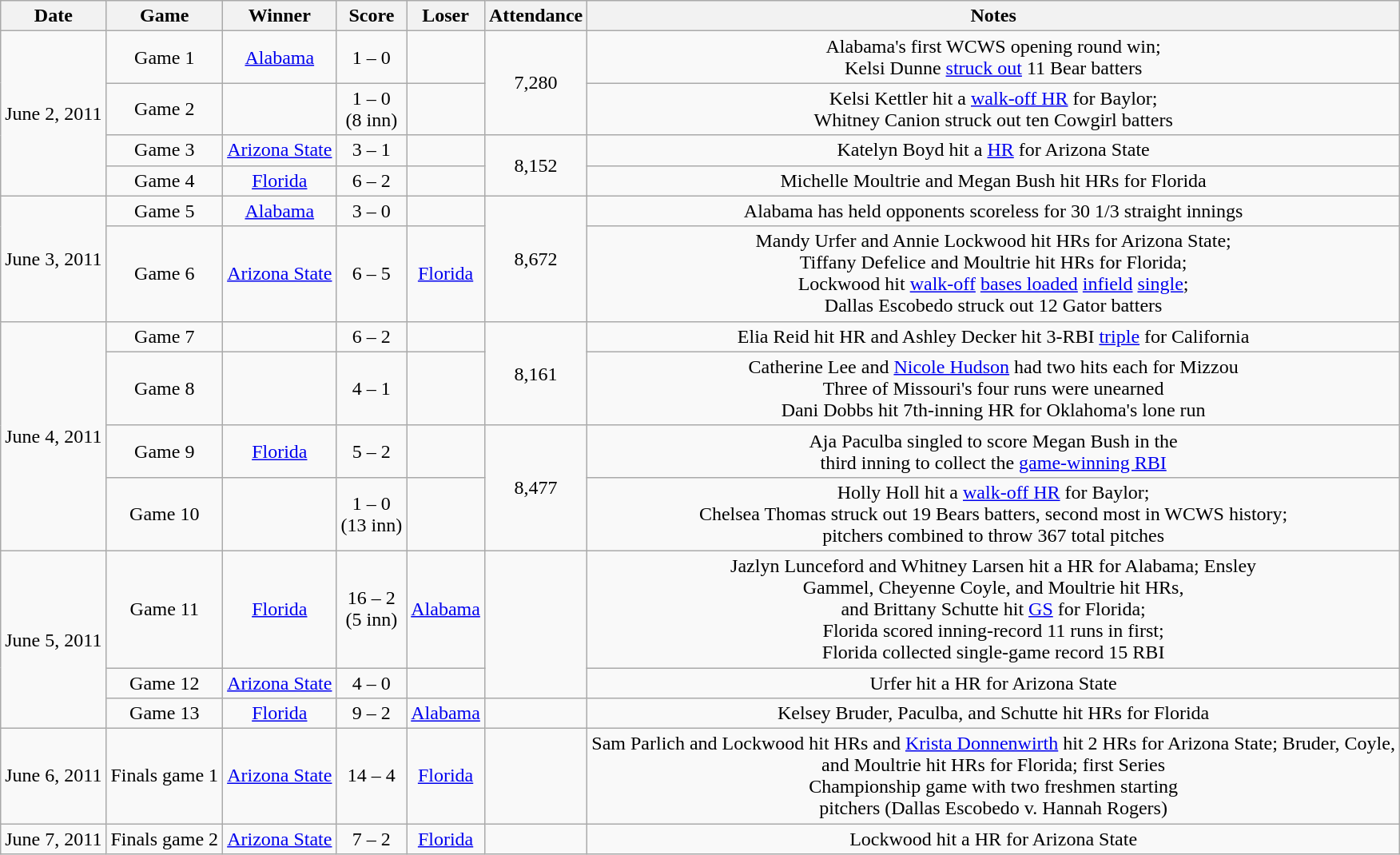<table class="wikitable">
<tr>
<th>Date</th>
<th>Game</th>
<th>Winner</th>
<th>Score</th>
<th>Loser</th>
<th>Attendance</th>
<th>Notes</th>
</tr>
<tr align=center>
<td rowspan=4>June 2, 2011</td>
<td>Game 1</td>
<td><a href='#'>Alabama</a></td>
<td>1 – 0</td>
<td></td>
<td rowspan=2>7,280</td>
<td>Alabama's first WCWS opening round win;<br>Kelsi Dunne <a href='#'>struck out</a> 11 Bear batters</td>
</tr>
<tr align=center>
<td>Game 2</td>
<td></td>
<td>1 – 0<br>(8 inn)</td>
<td></td>
<td>Kelsi Kettler hit a <a href='#'>walk-off HR</a> for Baylor;<br>Whitney Canion struck out ten Cowgirl batters</td>
</tr>
<tr align=center>
<td>Game 3</td>
<td><a href='#'>Arizona State</a></td>
<td>3 – 1</td>
<td></td>
<td rowspan=2>8,152</td>
<td>Katelyn Boyd hit a <a href='#'>HR</a> for Arizona State</td>
</tr>
<tr align=center>
<td>Game 4</td>
<td><a href='#'>Florida</a></td>
<td>6 – 2</td>
<td></td>
<td>Michelle Moultrie and Megan Bush hit HRs for Florida</td>
</tr>
<tr align=center>
<td rowspan=2>June 3, 2011</td>
<td>Game 5</td>
<td><a href='#'>Alabama</a></td>
<td>3 – 0</td>
<td></td>
<td rowspan=2>8,672</td>
<td>Alabama has held opponents scoreless for 30 1/3 straight innings</td>
</tr>
<tr align=center>
<td>Game 6</td>
<td><a href='#'>Arizona State</a></td>
<td>6 – 5</td>
<td><a href='#'>Florida</a></td>
<td>Mandy Urfer and Annie Lockwood hit HRs for Arizona State;<br>Tiffany Defelice and Moultrie hit HRs for Florida;<br>Lockwood hit <a href='#'>walk-off</a> <a href='#'>bases loaded</a> <a href='#'>infield</a> <a href='#'>single</a>;<br>Dallas Escobedo struck out 12 Gator batters</td>
</tr>
<tr align=center>
<td rowspan=4>June 4, 2011</td>
<td>Game 7</td>
<td></td>
<td>6 – 2</td>
<td></td>
<td rowspan=2>8,161</td>
<td>Elia Reid hit HR and Ashley Decker hit 3-RBI <a href='#'>triple</a> for California</td>
</tr>
<tr align=center>
<td>Game 8</td>
<td></td>
<td>4 – 1</td>
<td></td>
<td>Catherine Lee and <a href='#'>Nicole Hudson</a> had two hits each for Mizzou<br>Three of Missouri's four runs were unearned<br>Dani Dobbs hit 7th-inning HR for Oklahoma's lone run</td>
</tr>
<tr align=center>
<td>Game 9</td>
<td><a href='#'>Florida</a></td>
<td>5 – 2</td>
<td></td>
<td rowspan=2>8,477</td>
<td>Aja Paculba singled to score Megan Bush in the<br>third inning to collect the <a href='#'>game-winning RBI</a></td>
</tr>
<tr align=center>
<td>Game 10</td>
<td></td>
<td>1 – 0<br>(13 inn)</td>
<td></td>
<td>Holly Holl hit a <a href='#'>walk-off HR</a> for Baylor;<br>Chelsea Thomas struck out 19 Bears batters, second most in WCWS history;<br>pitchers combined to throw 367 total pitches</td>
</tr>
<tr align=center>
<td rowspan=3>June 5, 2011</td>
<td>Game 11</td>
<td><a href='#'>Florida</a></td>
<td>16 – 2<br>(5 inn)</td>
<td><a href='#'>Alabama</a></td>
<td rowspan=2></td>
<td>Jazlyn Lunceford and Whitney Larsen hit a HR for Alabama; Ensley<br>Gammel, Cheyenne Coyle, and Moultrie hit HRs,<br>and Brittany Schutte hit <a href='#'>GS</a> for Florida;<br>Florida scored inning-record 11 runs in first;<br>Florida collected single-game record 15 RBI</td>
</tr>
<tr align=center>
<td>Game 12</td>
<td><a href='#'>Arizona State</a></td>
<td>4 – 0</td>
<td></td>
<td>Urfer hit a HR for Arizona State</td>
</tr>
<tr align=center>
<td>Game 13</td>
<td><a href='#'>Florida</a></td>
<td>9 – 2</td>
<td><a href='#'>Alabama</a></td>
<td></td>
<td>Kelsey Bruder, Paculba, and Schutte hit HRs for Florida</td>
</tr>
<tr align=center>
<td>June 6, 2011</td>
<td>Finals game 1</td>
<td><a href='#'>Arizona State</a></td>
<td>14 – 4</td>
<td><a href='#'>Florida</a></td>
<td> </td>
<td>Sam Parlich and Lockwood hit HRs and <a href='#'>Krista Donnenwirth</a> hit 2 HRs for Arizona State; Bruder, Coyle,<br>and Moultrie hit HRs for Florida; first Series<br>Championship game with two freshmen starting<br>pitchers (Dallas Escobedo v. Hannah Rogers)</td>
</tr>
<tr align=center>
<td>June 7, 2011</td>
<td>Finals game 2</td>
<td><a href='#'>Arizona State</a></td>
<td>7 – 2</td>
<td><a href='#'>Florida</a></td>
<td> </td>
<td>Lockwood hit a HR for Arizona State</td>
</tr>
</table>
